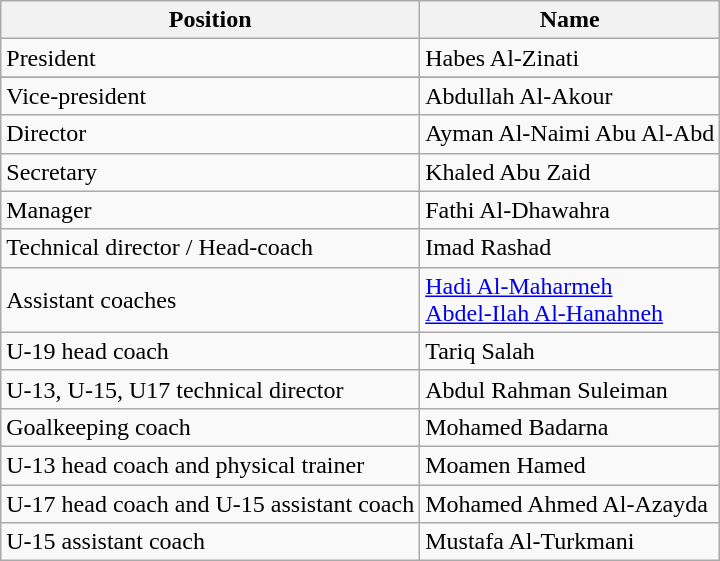<table class="wikitable">
<tr>
<th>Position</th>
<th>Name</th>
</tr>
<tr>
<td>President</td>
<td> Habes Al-Zinati</td>
</tr>
<tr>
</tr>
<tr>
<td>Vice-president</td>
<td> Abdullah Al-Akour</td>
</tr>
<tr>
<td>Director</td>
<td> Ayman Al-Naimi Abu Al-Abd</td>
</tr>
<tr>
<td>Secretary</td>
<td> Khaled Abu Zaid</td>
</tr>
<tr>
<td>Manager</td>
<td> Fathi Al-Dhawahra</td>
</tr>
<tr>
<td>Technical director / Head-coach</td>
<td> Imad Rashad</td>
</tr>
<tr>
<td>Assistant coaches</td>
<td> <a href='#'>Hadi Al-Maharmeh</a> <br> <a href='#'>Abdel-Ilah Al-Hanahneh</a></td>
</tr>
<tr>
<td>U-19 head coach</td>
<td> Tariq Salah</td>
</tr>
<tr>
<td>U-13, U-15, U17 technical director</td>
<td> Abdul Rahman Suleiman</td>
</tr>
<tr>
<td>Goalkeeping coach</td>
<td> Mohamed Badarna</td>
</tr>
<tr>
<td>U-13 head coach and physical trainer</td>
<td> Moamen Hamed</td>
</tr>
<tr>
<td>U-17 head coach and U-15 assistant coach</td>
<td> Mohamed Ahmed Al-Azayda</td>
</tr>
<tr>
<td>U-15 assistant coach</td>
<td> Mustafa Al-Turkmani</td>
</tr>
</table>
